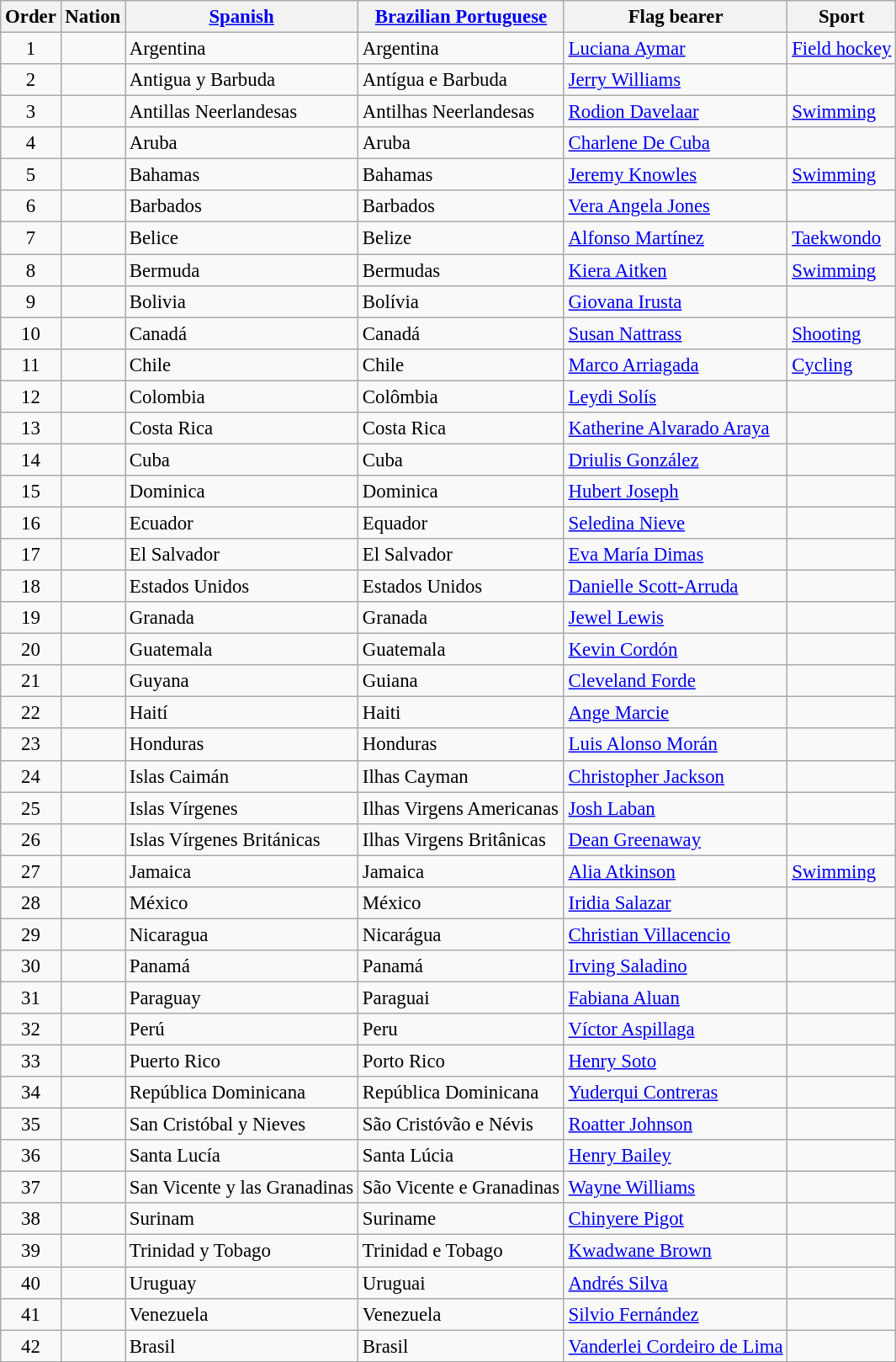<table class="sortable wikitable" style="font-size:95%">
<tr>
<th>Order</th>
<th>Nation</th>
<th><a href='#'>Spanish</a></th>
<th><a href='#'>Brazilian Portuguese</a></th>
<th>Flag bearer </th>
<th>Sport</th>
</tr>
<tr>
<td align=center>1</td>
<td></td>
<td>Argentina</td>
<td>Argentina</td>
<td><a href='#'>Luciana Aymar</a></td>
<td><a href='#'>Field hockey</a></td>
</tr>
<tr>
<td align=center>2</td>
<td></td>
<td>Antigua y Barbuda</td>
<td>Antígua e Barbuda</td>
<td><a href='#'>Jerry Williams</a></td>
<td></td>
</tr>
<tr>
<td align=center>3</td>
<td></td>
<td>Antillas Neerlandesas</td>
<td>Antilhas Neerlandesas</td>
<td><a href='#'>Rodion Davelaar</a></td>
<td><a href='#'>Swimming</a></td>
</tr>
<tr>
<td align=center>4</td>
<td></td>
<td>Aruba</td>
<td>Aruba</td>
<td><a href='#'>Charlene De Cuba</a></td>
<td></td>
</tr>
<tr>
<td align=center>5</td>
<td></td>
<td>Bahamas</td>
<td>Bahamas</td>
<td><a href='#'>Jeremy Knowles</a></td>
<td><a href='#'>Swimming</a></td>
</tr>
<tr>
<td align=center>6</td>
<td></td>
<td>Barbados</td>
<td>Barbados</td>
<td><a href='#'>Vera Angela Jones</a></td>
<td></td>
</tr>
<tr>
<td align=center>7</td>
<td align=left></td>
<td>Belice</td>
<td>Belize</td>
<td><a href='#'>Alfonso Martínez</a></td>
<td><a href='#'>Taekwondo</a></td>
</tr>
<tr>
<td align=center>8</td>
<td align=left></td>
<td>Bermuda</td>
<td>Bermudas</td>
<td><a href='#'>Kiera Aitken</a></td>
<td><a href='#'>Swimming</a></td>
</tr>
<tr>
<td align=center>9</td>
<td align=left></td>
<td>Bolivia</td>
<td>Bolívia</td>
<td><a href='#'>Giovana Irusta</a></td>
<td></td>
</tr>
<tr>
<td align=center>10</td>
<td align=left></td>
<td>Canadá</td>
<td>Canadá</td>
<td><a href='#'>Susan Nattrass</a></td>
<td><a href='#'>Shooting</a></td>
</tr>
<tr>
<td align=center>11</td>
<td align=left></td>
<td>Chile</td>
<td>Chile</td>
<td><a href='#'>Marco Arriagada</a></td>
<td><a href='#'>Cycling</a></td>
</tr>
<tr>
<td align=center>12</td>
<td align=left></td>
<td>Colombia</td>
<td>Colômbia</td>
<td><a href='#'>Leydi Solís</a></td>
<td></td>
</tr>
<tr>
<td align=center>13</td>
<td align=left></td>
<td>Costa Rica</td>
<td>Costa Rica</td>
<td><a href='#'>Katherine Alvarado Araya</a></td>
<td></td>
</tr>
<tr>
<td align=center>14</td>
<td align=left></td>
<td>Cuba</td>
<td>Cuba</td>
<td><a href='#'>Driulis González</a></td>
<td></td>
</tr>
<tr>
<td align=center>15</td>
<td align=left></td>
<td>Dominica</td>
<td>Dominica</td>
<td><a href='#'>Hubert Joseph</a></td>
<td></td>
</tr>
<tr>
<td align=center>16</td>
<td align=left></td>
<td>Ecuador</td>
<td>Equador</td>
<td><a href='#'>Seledina Nieve</a></td>
<td></td>
</tr>
<tr>
<td align=center>17</td>
<td align=left></td>
<td>El Salvador</td>
<td>El Salvador</td>
<td><a href='#'>Eva María Dimas</a></td>
<td></td>
</tr>
<tr>
<td align=center>18</td>
<td align=left></td>
<td>Estados Unidos</td>
<td>Estados Unidos</td>
<td><a href='#'>Danielle Scott-Arruda</a></td>
<td></td>
</tr>
<tr>
<td align=center>19</td>
<td align=left></td>
<td>Granada</td>
<td>Granada</td>
<td><a href='#'>Jewel Lewis</a></td>
<td></td>
</tr>
<tr>
<td align=center>20</td>
<td align=left></td>
<td>Guatemala</td>
<td>Guatemala</td>
<td><a href='#'>Kevin Cordón</a></td>
<td></td>
</tr>
<tr>
<td align=center>21</td>
<td align=left></td>
<td>Guyana</td>
<td>Guiana</td>
<td><a href='#'>Cleveland Forde</a></td>
<td></td>
</tr>
<tr>
<td align=center>22</td>
<td align=left></td>
<td>Haití</td>
<td>Haiti</td>
<td><a href='#'>Ange Marcie</a></td>
<td></td>
</tr>
<tr>
<td align=center>23</td>
<td align=left></td>
<td>Honduras</td>
<td>Honduras</td>
<td><a href='#'>Luis Alonso Morán</a></td>
<td></td>
</tr>
<tr>
<td align=center>24</td>
<td align=left></td>
<td>Islas Caimán</td>
<td>Ilhas Cayman</td>
<td><a href='#'>Christopher Jackson</a></td>
<td></td>
</tr>
<tr>
<td align=center>25</td>
<td align=left></td>
<td>Islas Vírgenes</td>
<td>Ilhas Virgens Americanas</td>
<td><a href='#'>Josh Laban</a></td>
<td></td>
</tr>
<tr>
<td align=center>26</td>
<td align=left></td>
<td>Islas Vírgenes Británicas</td>
<td>Ilhas Virgens Britânicas</td>
<td><a href='#'>Dean Greenaway</a></td>
<td></td>
</tr>
<tr>
<td align=center>27</td>
<td align=left></td>
<td>Jamaica</td>
<td>Jamaica</td>
<td><a href='#'>Alia Atkinson</a></td>
<td><a href='#'>Swimming</a></td>
</tr>
<tr>
<td align=center>28</td>
<td align=left></td>
<td>México</td>
<td>México</td>
<td><a href='#'>Iridia Salazar</a></td>
<td></td>
</tr>
<tr>
<td align=center>29</td>
<td align=left></td>
<td>Nicaragua</td>
<td>Nicarágua</td>
<td><a href='#'>Christian Villacencio</a></td>
<td></td>
</tr>
<tr>
<td align=center>30</td>
<td align=left></td>
<td>Panamá</td>
<td>Panamá</td>
<td><a href='#'>Irving Saladino</a></td>
<td></td>
</tr>
<tr>
<td align=center>31</td>
<td align=left></td>
<td>Paraguay</td>
<td>Paraguai</td>
<td><a href='#'>Fabiana Aluan</a></td>
<td></td>
</tr>
<tr>
<td align=center>32</td>
<td align=left></td>
<td>Perú</td>
<td>Peru</td>
<td><a href='#'>Víctor Aspillaga</a></td>
<td></td>
</tr>
<tr>
<td align=center>33</td>
<td align=left></td>
<td>Puerto Rico</td>
<td>Porto Rico</td>
<td><a href='#'>Henry Soto</a></td>
<td></td>
</tr>
<tr>
<td align=center>34</td>
<td align=left></td>
<td>República Dominicana</td>
<td>República Dominicana</td>
<td><a href='#'>Yuderqui Contreras</a></td>
<td></td>
</tr>
<tr>
<td align=center>35</td>
<td align=left></td>
<td>San Cristóbal y Nieves</td>
<td>São Cristóvão e Névis</td>
<td><a href='#'>Roatter Johnson</a></td>
<td></td>
</tr>
<tr>
<td align=center>36</td>
<td align=left></td>
<td>Santa Lucía</td>
<td>Santa Lúcia</td>
<td><a href='#'>Henry Bailey</a></td>
<td></td>
</tr>
<tr>
<td align=center>37</td>
<td align=left></td>
<td>San Vicente y las Granadinas</td>
<td>São Vicente e Granadinas</td>
<td><a href='#'>Wayne Williams</a></td>
<td></td>
</tr>
<tr>
<td align=center>38</td>
<td align=left></td>
<td>Surinam</td>
<td>Suriname</td>
<td><a href='#'>Chinyere Pigot</a></td>
<td></td>
</tr>
<tr>
<td align=center>39</td>
<td align=left></td>
<td>Trinidad y Tobago</td>
<td>Trinidad e Tobago</td>
<td><a href='#'>Kwadwane Brown</a></td>
<td></td>
</tr>
<tr>
<td align=center>40</td>
<td align=left></td>
<td>Uruguay</td>
<td>Uruguai</td>
<td><a href='#'>Andrés Silva</a></td>
<td></td>
</tr>
<tr>
<td align=center>41</td>
<td align=left></td>
<td>Venezuela</td>
<td>Venezuela</td>
<td><a href='#'>Silvio Fernández</a></td>
<td></td>
</tr>
<tr>
<td align=center>42</td>
<td align=left></td>
<td>Brasil</td>
<td>Brasil</td>
<td><a href='#'>Vanderlei Cordeiro de Lima</a></td>
<td></td>
</tr>
</table>
